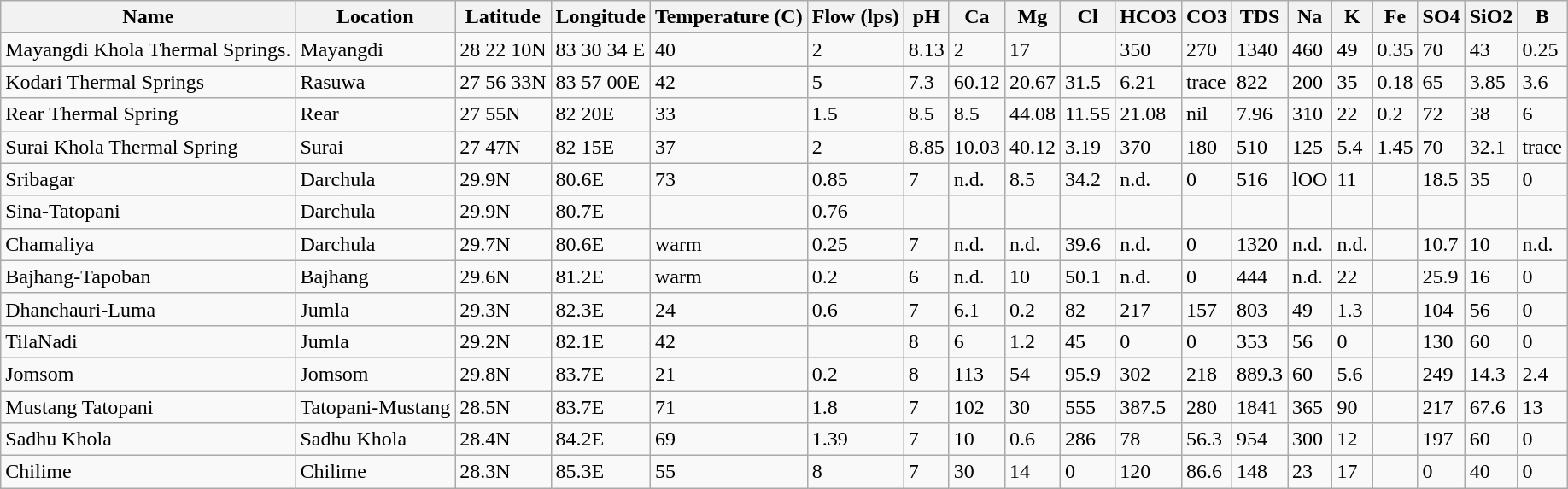<table class="wikitable sortable">
<tr>
<th>Name</th>
<th>Location</th>
<th>Latitude</th>
<th>Longitude</th>
<th>Temperature (C)</th>
<th>Flow (lps)</th>
<th>pH</th>
<th>Ca</th>
<th>Mg</th>
<th>Cl</th>
<th>HCO3</th>
<th>CO3</th>
<th>TDS</th>
<th>Na</th>
<th>K</th>
<th>Fe</th>
<th>SO4</th>
<th>SiO2</th>
<th>B</th>
</tr>
<tr>
<td>Mayangdi Khola Thermal Springs.</td>
<td>Mayangdi</td>
<td>28 22 10N</td>
<td>83 30 34 E</td>
<td>40</td>
<td>2</td>
<td>8.13</td>
<td>2</td>
<td>17</td>
<td></td>
<td>350</td>
<td>270</td>
<td>1340</td>
<td>460</td>
<td>49</td>
<td>0.35</td>
<td>70</td>
<td>43</td>
<td>0.25</td>
</tr>
<tr>
<td>Kodari Thermal Springs  </td>
<td>Rasuwa</td>
<td>27 56 33N</td>
<td>83 57 00E</td>
<td>42</td>
<td>5</td>
<td>7.3</td>
<td>60.12</td>
<td>20.67</td>
<td>31.5</td>
<td>6.21</td>
<td>trace</td>
<td>822</td>
<td>200</td>
<td>35</td>
<td>0.18</td>
<td>65</td>
<td>3.85</td>
<td>3.6</td>
</tr>
<tr>
<td>Rear Thermal Spring  </td>
<td>Rear</td>
<td>27 55N</td>
<td>82 20E</td>
<td>33</td>
<td>1.5</td>
<td>8.5</td>
<td>8.5</td>
<td>44.08</td>
<td>11.55</td>
<td>21.08</td>
<td>nil</td>
<td>7.96</td>
<td>310</td>
<td>22</td>
<td>0.2</td>
<td>72</td>
<td>38</td>
<td>6</td>
</tr>
<tr>
<td>Surai Khola Thermal Spring  </td>
<td>Surai</td>
<td>27 47N</td>
<td>82 15E</td>
<td>37</td>
<td>2</td>
<td>8.85</td>
<td>10.03</td>
<td>40.12</td>
<td>3.19</td>
<td>370</td>
<td>180</td>
<td>510</td>
<td>125</td>
<td>5.4</td>
<td>1.45</td>
<td>70</td>
<td>32.1</td>
<td>trace</td>
</tr>
<tr>
<td>Sribagar  </td>
<td>Darchula</td>
<td>29.9N</td>
<td>80.6E</td>
<td>73</td>
<td>0.85</td>
<td>7</td>
<td>n.d.</td>
<td>8.5</td>
<td>34.2</td>
<td>n.d.</td>
<td>0</td>
<td>516</td>
<td>lOO</td>
<td>11</td>
<td></td>
<td>18.5</td>
<td>35</td>
<td>0</td>
</tr>
<tr>
<td>Sina-Tatopani  </td>
<td>Darchula</td>
<td>29.9N</td>
<td>80.7E</td>
<td></td>
<td>0.76</td>
<td></td>
<td></td>
<td></td>
<td></td>
<td></td>
<td></td>
<td></td>
<td></td>
<td></td>
<td></td>
<td></td>
<td></td>
<td></td>
</tr>
<tr>
<td>Chamaliya  </td>
<td>Darchula</td>
<td>29.7N</td>
<td>80.6E</td>
<td>warm</td>
<td>0.25</td>
<td>7</td>
<td>n.d.</td>
<td>n.d.</td>
<td>39.6</td>
<td>n.d.</td>
<td>0</td>
<td>1320</td>
<td>n.d.</td>
<td>n.d.</td>
<td></td>
<td>10.7</td>
<td>10</td>
<td>n.d.</td>
</tr>
<tr>
<td>Bajhang-Tapoban  </td>
<td>Bajhang</td>
<td>29.6N</td>
<td>81.2E</td>
<td>warm</td>
<td>0.2</td>
<td>6</td>
<td>n.d.</td>
<td>10</td>
<td>50.1</td>
<td>n.d.</td>
<td>0</td>
<td>444</td>
<td>n.d.</td>
<td>22</td>
<td></td>
<td>25.9</td>
<td>16</td>
<td>0</td>
</tr>
<tr>
<td>Dhanchauri-Luma  </td>
<td>Jumla</td>
<td>29.3N</td>
<td>82.3E</td>
<td>24</td>
<td>0.6</td>
<td>7</td>
<td>6.1</td>
<td>0.2</td>
<td>82</td>
<td>217</td>
<td>157</td>
<td>803</td>
<td>49</td>
<td>1.3</td>
<td></td>
<td>104</td>
<td>56</td>
<td>0</td>
</tr>
<tr>
<td>TilaNadi  </td>
<td>Jumla</td>
<td>29.2N</td>
<td>82.1E</td>
<td>42</td>
<td></td>
<td>8</td>
<td>6</td>
<td>1.2</td>
<td>45</td>
<td>0</td>
<td>0</td>
<td>353</td>
<td>56</td>
<td>0</td>
<td></td>
<td>130</td>
<td>60</td>
<td>0</td>
</tr>
<tr>
<td>Jomsom  </td>
<td>Jomsom</td>
<td>29.8N</td>
<td>83.7E</td>
<td>21</td>
<td>0.2</td>
<td>8</td>
<td>113</td>
<td>54</td>
<td>95.9</td>
<td>302</td>
<td>218</td>
<td>889.3</td>
<td>60</td>
<td>5.6</td>
<td></td>
<td>249</td>
<td>14.3</td>
<td>2.4</td>
</tr>
<tr>
<td>Mustang Tatopani  </td>
<td>Tatopani-Mustang</td>
<td>28.5N</td>
<td>83.7E</td>
<td>71</td>
<td>1.8</td>
<td>7</td>
<td>102</td>
<td>30</td>
<td>555</td>
<td>387.5</td>
<td>280</td>
<td>1841</td>
<td>365</td>
<td>90</td>
<td></td>
<td>217</td>
<td>67.6</td>
<td>13</td>
</tr>
<tr>
<td>Sadhu  Khola  </td>
<td>Sadhu Khola</td>
<td>28.4N</td>
<td>84.2E</td>
<td>69</td>
<td>1.39</td>
<td>7</td>
<td>10</td>
<td>0.6</td>
<td>286</td>
<td>78</td>
<td>56.3</td>
<td>954</td>
<td>300</td>
<td>12</td>
<td></td>
<td>197</td>
<td>60</td>
<td>0</td>
</tr>
<tr>
<td>Chilime  </td>
<td>Chilime</td>
<td>28.3N</td>
<td>85.3E</td>
<td>55</td>
<td>8</td>
<td>7</td>
<td>30</td>
<td>14</td>
<td>0</td>
<td>120</td>
<td>86.6</td>
<td>148</td>
<td>23</td>
<td>17</td>
<td></td>
<td>0</td>
<td>40</td>
<td>0</td>
</tr>
</table>
